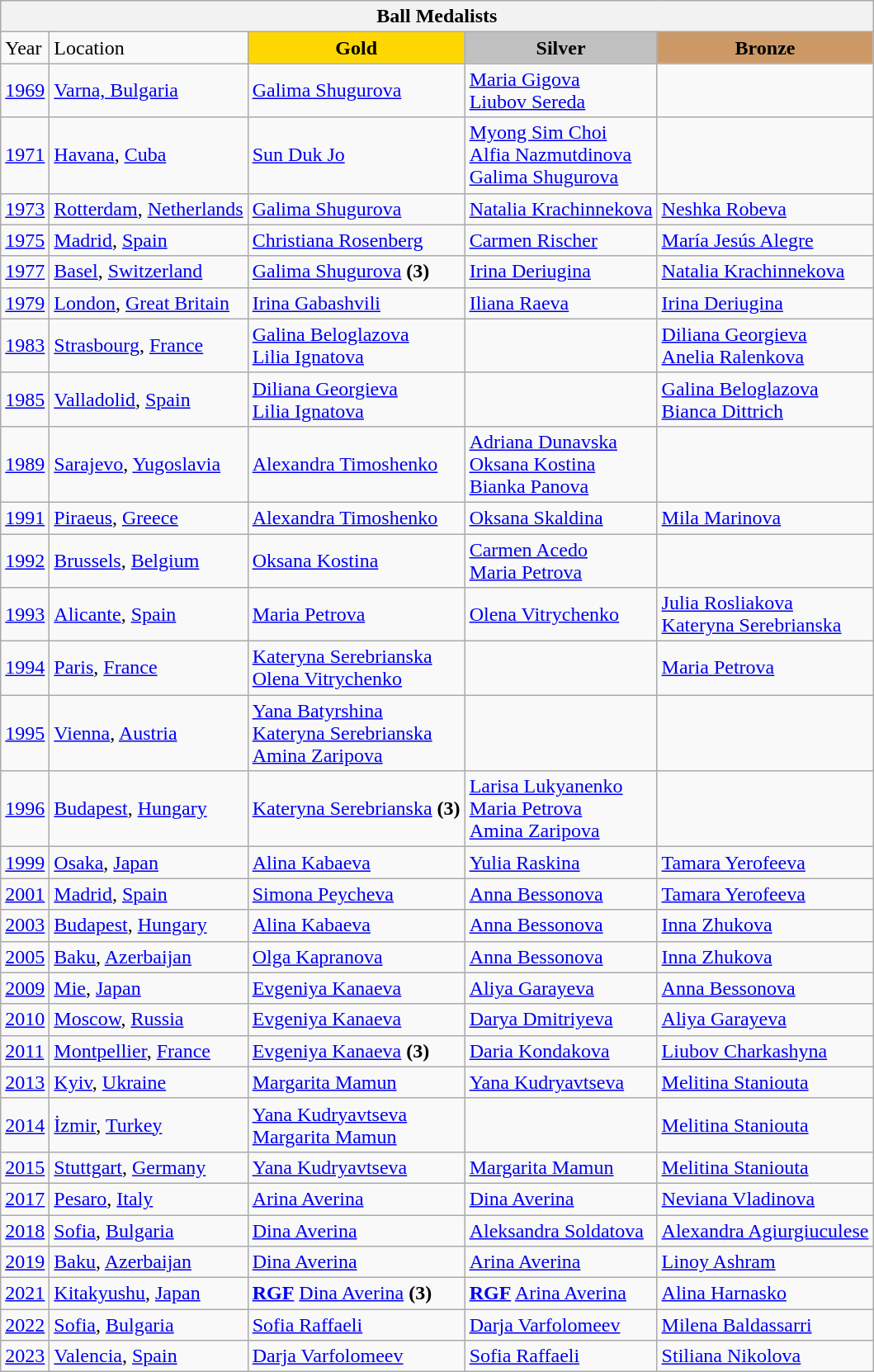<table class="wikitable">
<tr>
<th colspan=5 align="center"><strong>Ball Medalists</strong></th>
</tr>
<tr>
<td>Year</td>
<td>Location</td>
<td style="text-align:center;background-color:gold;"><strong>Gold</strong></td>
<td style="text-align:center;background-color:silver;"><strong>Silver</strong></td>
<td style="text-align:center;background-color:#CC9966;"><strong>Bronze</strong></td>
</tr>
<tr>
<td><a href='#'>1969</a></td>
<td> <a href='#'>Varna, Bulgaria</a></td>
<td> <a href='#'>Galima Shugurova</a></td>
<td> <a href='#'>Maria Gigova</a><br> <a href='#'>Liubov Sereda</a></td>
<td></td>
</tr>
<tr>
<td><a href='#'>1971</a></td>
<td> <a href='#'>Havana</a>, <a href='#'>Cuba</a></td>
<td> <a href='#'>Sun Duk Jo</a></td>
<td> <a href='#'>Myong Sim Choi</a><br> <a href='#'>Alfia Nazmutdinova</a><br> <a href='#'>Galima Shugurova</a></td>
<td></td>
</tr>
<tr>
<td><a href='#'>1973</a></td>
<td> <a href='#'>Rotterdam</a>, <a href='#'>Netherlands</a></td>
<td> <a href='#'>Galima Shugurova</a></td>
<td> <a href='#'>Natalia Krachinnekova</a></td>
<td> <a href='#'>Neshka Robeva</a></td>
</tr>
<tr>
<td><a href='#'>1975</a></td>
<td> <a href='#'>Madrid</a>, <a href='#'>Spain</a></td>
<td> <a href='#'>Christiana Rosenberg</a></td>
<td> <a href='#'>Carmen Rischer</a></td>
<td> <a href='#'>María Jesús Alegre</a></td>
</tr>
<tr>
<td><a href='#'>1977</a></td>
<td> <a href='#'>Basel</a>, <a href='#'>Switzerland</a></td>
<td> <a href='#'>Galima Shugurova</a> <strong>(3)</strong></td>
<td> <a href='#'>Irina Deriugina</a></td>
<td> <a href='#'>Natalia Krachinnekova</a></td>
</tr>
<tr>
<td><a href='#'>1979</a></td>
<td> <a href='#'>London</a>, <a href='#'>Great Britain</a></td>
<td> <a href='#'>Irina Gabashvili</a></td>
<td> <a href='#'>Iliana Raeva</a></td>
<td> <a href='#'>Irina Deriugina</a></td>
</tr>
<tr>
<td><a href='#'>1983</a></td>
<td> <a href='#'>Strasbourg</a>, <a href='#'>France</a></td>
<td> <a href='#'>Galina Beloglazova</a><br> <a href='#'>Lilia Ignatova</a></td>
<td></td>
<td> <a href='#'>Diliana Georgieva</a><br> <a href='#'>Anelia Ralenkova</a></td>
</tr>
<tr>
<td><a href='#'>1985</a></td>
<td> <a href='#'>Valladolid</a>, <a href='#'>Spain</a></td>
<td> <a href='#'>Diliana Georgieva</a><br> <a href='#'>Lilia Ignatova</a></td>
<td></td>
<td> <a href='#'>Galina Beloglazova</a><br> <a href='#'>Bianca Dittrich</a></td>
</tr>
<tr>
<td><a href='#'>1989</a></td>
<td> <a href='#'>Sarajevo</a>, <a href='#'>Yugoslavia</a></td>
<td> <a href='#'>Alexandra Timoshenko</a></td>
<td> <a href='#'>Adriana Dunavska</a><br> <a href='#'>Oksana Kostina</a><br> <a href='#'>Bianka Panova</a></td>
<td></td>
</tr>
<tr>
<td><a href='#'>1991</a></td>
<td> <a href='#'>Piraeus</a>, <a href='#'>Greece</a></td>
<td> <a href='#'>Alexandra Timoshenko</a></td>
<td> <a href='#'>Oksana Skaldina</a></td>
<td> <a href='#'>Mila Marinova</a></td>
</tr>
<tr>
<td><a href='#'>1992</a></td>
<td> <a href='#'>Brussels</a>, <a href='#'>Belgium</a></td>
<td> <a href='#'>Oksana Kostina</a></td>
<td> <a href='#'>Carmen Acedo</a><br> <a href='#'>Maria Petrova</a></td>
<td></td>
</tr>
<tr>
<td><a href='#'>1993</a></td>
<td> <a href='#'>Alicante</a>, <a href='#'>Spain</a></td>
<td> <a href='#'>Maria Petrova</a></td>
<td> <a href='#'>Olena Vitrychenko</a></td>
<td> <a href='#'>Julia Rosliakova</a><br> <a href='#'>Kateryna Serebrianska</a></td>
</tr>
<tr>
<td><a href='#'>1994</a></td>
<td> <a href='#'>Paris</a>, <a href='#'>France</a></td>
<td> <a href='#'>Kateryna Serebrianska</a><br> <a href='#'>Olena Vitrychenko</a></td>
<td></td>
<td> <a href='#'>Maria Petrova</a></td>
</tr>
<tr>
<td><a href='#'>1995</a></td>
<td> <a href='#'>Vienna</a>, <a href='#'>Austria</a></td>
<td> <a href='#'>Yana Batyrshina</a><br> <a href='#'>Kateryna Serebrianska</a><br> <a href='#'>Amina Zaripova</a></td>
<td></td>
<td></td>
</tr>
<tr>
<td><a href='#'>1996</a></td>
<td> <a href='#'>Budapest</a>, <a href='#'>Hungary</a></td>
<td> <a href='#'>Kateryna Serebrianska</a> <strong>(3)</strong></td>
<td> <a href='#'>Larisa Lukyanenko</a><br> <a href='#'>Maria Petrova</a><br> <a href='#'>Amina Zaripova</a></td>
<td></td>
</tr>
<tr>
<td><a href='#'>1999</a></td>
<td> <a href='#'>Osaka</a>, <a href='#'>Japan</a></td>
<td> <a href='#'>Alina Kabaeva</a></td>
<td> <a href='#'>Yulia Raskina</a></td>
<td> <a href='#'>Tamara Yerofeeva</a></td>
</tr>
<tr>
<td><a href='#'>2001</a></td>
<td> <a href='#'>Madrid</a>, <a href='#'>Spain</a></td>
<td> <a href='#'>Simona Peycheva</a></td>
<td> <a href='#'>Anna Bessonova</a></td>
<td> <a href='#'>Tamara Yerofeeva</a></td>
</tr>
<tr>
<td><a href='#'>2003</a></td>
<td> <a href='#'>Budapest</a>, <a href='#'>Hungary</a></td>
<td> <a href='#'>Alina Kabaeva</a></td>
<td> <a href='#'>Anna Bessonova</a></td>
<td> <a href='#'>Inna Zhukova</a></td>
</tr>
<tr>
<td><a href='#'>2005</a></td>
<td> <a href='#'>Baku</a>, <a href='#'>Azerbaijan</a></td>
<td> <a href='#'>Olga Kapranova</a></td>
<td> <a href='#'>Anna Bessonova</a></td>
<td> <a href='#'>Inna Zhukova</a></td>
</tr>
<tr>
<td><a href='#'>2009</a></td>
<td> <a href='#'>Mie</a>, <a href='#'>Japan</a></td>
<td> <a href='#'>Evgeniya Kanaeva</a></td>
<td> <a href='#'>Aliya Garayeva</a></td>
<td> <a href='#'>Anna Bessonova</a></td>
</tr>
<tr>
<td><a href='#'>2010</a></td>
<td> <a href='#'>Moscow</a>, <a href='#'>Russia</a></td>
<td> <a href='#'>Evgeniya Kanaeva</a></td>
<td> <a href='#'>Darya Dmitriyeva</a></td>
<td> <a href='#'>Aliya Garayeva</a></td>
</tr>
<tr>
<td><a href='#'>2011</a></td>
<td> <a href='#'>Montpellier</a>, <a href='#'>France</a></td>
<td> <a href='#'>Evgeniya Kanaeva</a> <strong>(3)</strong></td>
<td> <a href='#'>Daria Kondakova</a></td>
<td> <a href='#'>Liubov Charkashyna</a></td>
</tr>
<tr>
<td><a href='#'>2013</a></td>
<td> <a href='#'>Kyiv</a>, <a href='#'>Ukraine</a></td>
<td> <a href='#'>Margarita Mamun</a></td>
<td> <a href='#'>Yana Kudryavtseva</a></td>
<td> <a href='#'>Melitina Staniouta</a></td>
</tr>
<tr>
<td><a href='#'>2014</a></td>
<td> <a href='#'>İzmir</a>, <a href='#'>Turkey</a></td>
<td> <a href='#'>Yana Kudryavtseva</a><br> <a href='#'>Margarita Mamun</a></td>
<td></td>
<td> <a href='#'>Melitina Staniouta</a></td>
</tr>
<tr>
<td><a href='#'>2015</a></td>
<td> <a href='#'>Stuttgart</a>, <a href='#'>Germany</a></td>
<td> <a href='#'>Yana Kudryavtseva</a></td>
<td> <a href='#'>Margarita Mamun</a></td>
<td> <a href='#'>Melitina Staniouta</a></td>
</tr>
<tr>
<td><a href='#'>2017</a></td>
<td> <a href='#'>Pesaro</a>, <a href='#'>Italy</a></td>
<td> <a href='#'>Arina Averina</a></td>
<td> <a href='#'>Dina Averina</a></td>
<td> <a href='#'>Neviana Vladinova</a></td>
</tr>
<tr>
<td><a href='#'>2018</a></td>
<td> <a href='#'>Sofia</a>, <a href='#'>Bulgaria</a></td>
<td> <a href='#'>Dina Averina</a></td>
<td> <a href='#'>Aleksandra Soldatova</a></td>
<td> <a href='#'>Alexandra Agiurgiuculese</a></td>
</tr>
<tr>
<td><a href='#'>2019</a></td>
<td> <a href='#'>Baku</a>, <a href='#'>Azerbaijan</a></td>
<td> <a href='#'>Dina Averina</a></td>
<td> <a href='#'>Arina Averina</a></td>
<td> <a href='#'>Linoy Ashram</a></td>
</tr>
<tr>
<td><a href='#'>2021</a></td>
<td> <a href='#'>Kitakyushu</a>, <a href='#'>Japan</a></td>
<td><strong><a href='#'>RGF</a></strong> <a href='#'>Dina Averina</a> <strong>(3)</strong></td>
<td><strong><a href='#'>RGF</a></strong> <a href='#'>Arina Averina</a></td>
<td> <a href='#'>Alina Harnasko</a></td>
</tr>
<tr>
<td><a href='#'>2022</a></td>
<td> <a href='#'>Sofia</a>, <a href='#'>Bulgaria</a></td>
<td> <a href='#'>Sofia Raffaeli</a></td>
<td> <a href='#'>Darja Varfolomeev</a></td>
<td> <a href='#'>Milena Baldassarri</a></td>
</tr>
<tr>
<td><a href='#'>2023</a></td>
<td> <a href='#'>Valencia</a>, <a href='#'>Spain</a></td>
<td> <a href='#'>Darja Varfolomeev</a></td>
<td> <a href='#'>Sofia Raffaeli</a></td>
<td> <a href='#'>Stiliana Nikolova</a></td>
</tr>
</table>
